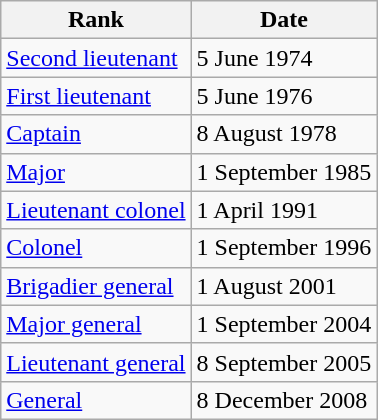<table class="wikitable">
<tr>
<th>Rank</th>
<th>Date</th>
</tr>
<tr>
<td> <a href='#'>Second lieutenant</a></td>
<td>5 June 1974</td>
</tr>
<tr>
<td> <a href='#'>First lieutenant</a></td>
<td>5 June 1976</td>
</tr>
<tr>
<td> <a href='#'>Captain</a></td>
<td>8 August 1978</td>
</tr>
<tr>
<td> <a href='#'>Major</a></td>
<td>1 September 1985</td>
</tr>
<tr>
<td> <a href='#'>Lieutenant colonel</a></td>
<td>1 April 1991</td>
</tr>
<tr>
<td> <a href='#'>Colonel</a></td>
<td>1 September 1996</td>
</tr>
<tr>
<td> <a href='#'>Brigadier general</a></td>
<td>1 August 2001</td>
</tr>
<tr>
<td> <a href='#'>Major general</a></td>
<td>1 September 2004</td>
</tr>
<tr>
<td> <a href='#'>Lieutenant general</a></td>
<td>8 September 2005</td>
</tr>
<tr>
<td> <a href='#'>General</a></td>
<td>8 December 2008</td>
</tr>
</table>
